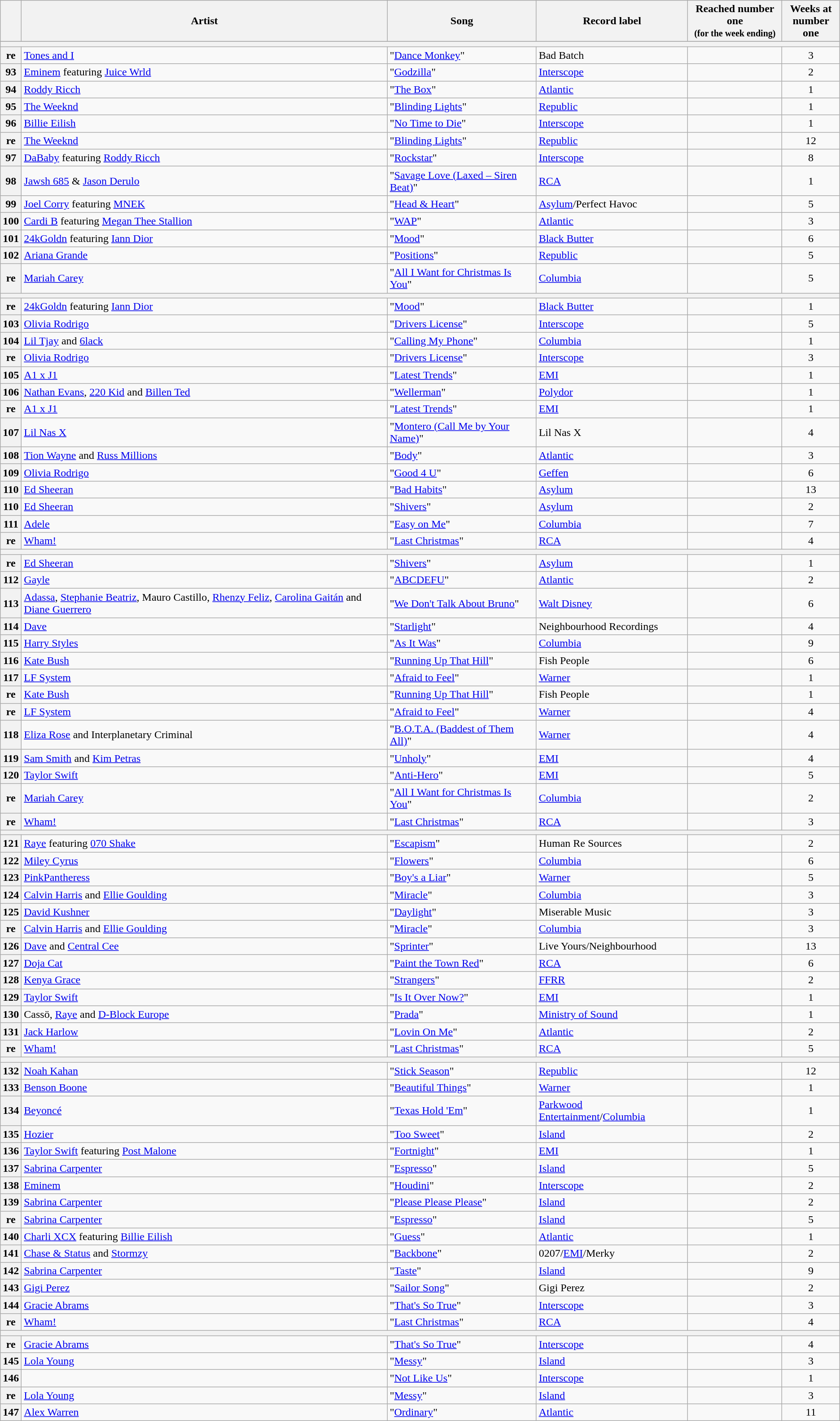<table class="wikitable plainrowheaders sortable">
<tr>
<th scope=col></th>
<th scope=col>Artist</th>
<th scope=col>Song</th>
<th scope=col>Record label</th>
<th scope=col>Reached number one<br><small>(for the week ending)</small></th>
<th scope=col>Weeks at<br>number one</th>
</tr>
<tr class=unsortable>
</tr>
<tr>
<th scope=row style="text-align:center;" colspan=6></th>
</tr>
<tr>
<th scope=row style= "text-align:center;">re</th>
<td><a href='#'>Tones and I</a></td>
<td>"<a href='#'>Dance Monkey</a>"</td>
<td>Bad Batch</td>
<td></td>
<td align=center>3</td>
</tr>
<tr>
<th scope=row style= "text-align:center;">93</th>
<td><a href='#'>Eminem</a> featuring <a href='#'>Juice Wrld</a></td>
<td>"<a href='#'>Godzilla</a>"</td>
<td><a href='#'>Interscope</a></td>
<td></td>
<td align=center>2</td>
</tr>
<tr>
<th scope=row style= "text-align:center;">94</th>
<td><a href='#'>Roddy Ricch</a></td>
<td>"<a href='#'>The Box</a>"</td>
<td><a href='#'>Atlantic</a></td>
<td></td>
<td align=center>1</td>
</tr>
<tr>
<th scope=row style= "text-align:center;">95</th>
<td><a href='#'>The Weeknd</a></td>
<td>"<a href='#'>Blinding Lights</a>"</td>
<td><a href='#'>Republic</a></td>
<td></td>
<td align=center>1</td>
</tr>
<tr>
<th scope=row style= "text-align:center;">96</th>
<td><a href='#'>Billie Eilish</a></td>
<td>"<a href='#'>No Time to Die</a>"</td>
<td><a href='#'>Interscope</a></td>
<td></td>
<td align=center>1</td>
</tr>
<tr>
<th scope=row style= "text-align:center;">re</th>
<td><a href='#'>The Weeknd</a></td>
<td>"<a href='#'>Blinding Lights</a>"</td>
<td><a href='#'>Republic</a></td>
<td></td>
<td align=center>12</td>
</tr>
<tr>
<th scope=row style= "text-align:center;">97</th>
<td><a href='#'>DaBaby</a> featuring <a href='#'>Roddy Ricch</a></td>
<td>"<a href='#'>Rockstar</a>"</td>
<td><a href='#'>Interscope</a></td>
<td></td>
<td align=center>8</td>
</tr>
<tr>
<th scope=row style= "text-align:center;">98</th>
<td><a href='#'>Jawsh 685</a> & <a href='#'>Jason Derulo</a></td>
<td>"<a href='#'>Savage Love (Laxed – Siren Beat)</a>"</td>
<td><a href='#'>RCA</a></td>
<td></td>
<td align=center>1</td>
</tr>
<tr>
<th scope=row style= "text-align:center;">99</th>
<td><a href='#'>Joel Corry</a> featuring <a href='#'>MNEK</a></td>
<td>"<a href='#'>Head & Heart</a>"</td>
<td><a href='#'>Asylum</a>/Perfect Havoc</td>
<td></td>
<td align=center>5</td>
</tr>
<tr>
<th scope=row style= "text-align:center;">100</th>
<td><a href='#'>Cardi B</a> featuring <a href='#'>Megan Thee Stallion</a></td>
<td>"<a href='#'>WAP</a>"</td>
<td><a href='#'>Atlantic</a></td>
<td></td>
<td align=center>3</td>
</tr>
<tr>
<th scope=row style= "text-align:center;">101</th>
<td><a href='#'>24kGoldn</a> featuring <a href='#'>Iann Dior</a></td>
<td>"<a href='#'>Mood</a>"</td>
<td><a href='#'>Black Butter</a></td>
<td></td>
<td align=center>6</td>
</tr>
<tr>
<th scope=row style= "text-align:center;">102</th>
<td><a href='#'>Ariana Grande</a></td>
<td>"<a href='#'>Positions</a>"</td>
<td><a href='#'>Republic</a></td>
<td></td>
<td align=center>5</td>
</tr>
<tr>
<th scope=row style= "text-align:center;">re</th>
<td><a href='#'>Mariah Carey</a></td>
<td>"<a href='#'>All I Want for Christmas Is You</a>"</td>
<td><a href='#'>Columbia</a></td>
<td></td>
<td align=center>5</td>
</tr>
<tr>
<th scope=row style="text-align:center;" colspan=6></th>
</tr>
<tr>
<th scope=row style= "text-align:center;">re</th>
<td><a href='#'>24kGoldn</a> featuring <a href='#'>Iann Dior</a></td>
<td>"<a href='#'>Mood</a>"</td>
<td><a href='#'>Black Butter</a></td>
<td></td>
<td align=center>1</td>
</tr>
<tr>
<th scope=row style= "text-align:center;">103</th>
<td><a href='#'>Olivia Rodrigo</a></td>
<td>"<a href='#'>Drivers License</a>"</td>
<td><a href='#'>Interscope</a></td>
<td></td>
<td align=center>5</td>
</tr>
<tr>
<th scope=row style= "text-align:center;">104</th>
<td><a href='#'>Lil Tjay</a> and <a href='#'>6lack</a></td>
<td>"<a href='#'>Calling My Phone</a>"</td>
<td><a href='#'>Columbia</a></td>
<td></td>
<td align=center>1</td>
</tr>
<tr>
<th scope=row style= "text-align:center;">re</th>
<td><a href='#'>Olivia Rodrigo</a></td>
<td>"<a href='#'>Drivers License</a>"</td>
<td><a href='#'>Interscope</a></td>
<td></td>
<td align=center>3</td>
</tr>
<tr>
<th scope=row style= "text-align:center;">105</th>
<td><a href='#'>A1 x J1</a></td>
<td>"<a href='#'>Latest Trends</a>"</td>
<td><a href='#'>EMI</a></td>
<td></td>
<td align=center>1</td>
</tr>
<tr>
<th scope=row style= "text-align:center;">106</th>
<td><a href='#'>Nathan Evans</a>, <a href='#'>220 Kid</a> and <a href='#'>Billen Ted</a></td>
<td>"<a href='#'>Wellerman</a>"</td>
<td><a href='#'>Polydor</a></td>
<td></td>
<td align=center>1</td>
</tr>
<tr>
<th scope=row style= "text-align:center;">re</th>
<td><a href='#'>A1 x J1</a></td>
<td>"<a href='#'>Latest Trends</a>"</td>
<td><a href='#'>EMI</a></td>
<td></td>
<td align=center>1</td>
</tr>
<tr>
<th scope=row style= "text-align:center;">107</th>
<td><a href='#'>Lil Nas X</a></td>
<td>"<a href='#'>Montero (Call Me by Your Name)</a>"</td>
<td>Lil Nas X</td>
<td></td>
<td align=center>4</td>
</tr>
<tr>
<th scope=row style= "text-align:center;">108</th>
<td><a href='#'>Tion Wayne</a> and <a href='#'>Russ Millions</a></td>
<td>"<a href='#'>Body</a>"</td>
<td><a href='#'>Atlantic</a></td>
<td></td>
<td align=center>3</td>
</tr>
<tr>
<th scope=row style= "text-align:center;">109</th>
<td><a href='#'>Olivia Rodrigo</a></td>
<td>"<a href='#'>Good 4 U</a>"</td>
<td><a href='#'>Geffen</a></td>
<td></td>
<td align=center>6</td>
</tr>
<tr>
<th scope=row style= "text-align:center;">110</th>
<td><a href='#'>Ed Sheeran</a></td>
<td>"<a href='#'>Bad Habits</a>"</td>
<td><a href='#'>Asylum</a></td>
<td></td>
<td align=center>13</td>
</tr>
<tr>
<th scope=row style= "text-align:center;">110</th>
<td><a href='#'>Ed Sheeran</a></td>
<td>"<a href='#'>Shivers</a>"</td>
<td><a href='#'>Asylum</a></td>
<td></td>
<td align=center>2</td>
</tr>
<tr>
<th scope=row style= "text-align:center;">111</th>
<td><a href='#'>Adele</a></td>
<td>"<a href='#'>Easy on Me</a>"</td>
<td><a href='#'>Columbia</a></td>
<td></td>
<td align=center>7</td>
</tr>
<tr>
<th scope=row style= "text-align:center;">re</th>
<td><a href='#'>Wham!</a></td>
<td>"<a href='#'>Last Christmas</a>"</td>
<td><a href='#'>RCA</a></td>
<td></td>
<td align=center>4</td>
</tr>
<tr>
<th scope=row style="text-align:center;" colspan=6></th>
</tr>
<tr>
<th scope=row style= "text-align:center;">re</th>
<td><a href='#'>Ed Sheeran</a></td>
<td>"<a href='#'>Shivers</a>"</td>
<td><a href='#'>Asylum</a></td>
<td></td>
<td align=center>1</td>
</tr>
<tr>
<th scope=row style= "text-align:center;">112</th>
<td><a href='#'>Gayle</a></td>
<td>"<a href='#'>ABCDEFU</a>"</td>
<td><a href='#'>Atlantic</a></td>
<td></td>
<td align=center>2</td>
</tr>
<tr>
<th scope=row style= "text-align:center;">113</th>
<td><a href='#'>Adassa</a>, <a href='#'>Stephanie Beatriz</a>, Mauro Castillo, <a href='#'>Rhenzy Feliz</a>, <a href='#'>Carolina Gaitán</a> and <a href='#'>Diane Guerrero</a></td>
<td>"<a href='#'>We Don't Talk About Bruno</a>"</td>
<td><a href='#'>Walt Disney</a></td>
<td></td>
<td align=center>6</td>
</tr>
<tr>
<th scope=row style= "text-align:center;">114</th>
<td><a href='#'>Dave</a></td>
<td>"<a href='#'>Starlight</a>"</td>
<td>Neighbourhood Recordings</td>
<td></td>
<td align=center>4</td>
</tr>
<tr>
<th scope=row style= "text-align:center;">115</th>
<td><a href='#'>Harry Styles</a></td>
<td>"<a href='#'>As It Was</a>"</td>
<td><a href='#'>Columbia</a></td>
<td></td>
<td align=center>9</td>
</tr>
<tr>
<th scope=row style= "text-align:center;">116</th>
<td><a href='#'>Kate Bush</a></td>
<td>"<a href='#'>Running Up That Hill</a>"</td>
<td>Fish People</td>
<td></td>
<td align=center>6</td>
</tr>
<tr>
<th scope=row style= "text-align:center;">117</th>
<td><a href='#'>LF System</a></td>
<td>"<a href='#'>Afraid to Feel</a>"</td>
<td><a href='#'>Warner</a></td>
<td></td>
<td align=center>1</td>
</tr>
<tr>
<th scope=row style= "text-align:center;">re</th>
<td><a href='#'>Kate Bush</a></td>
<td>"<a href='#'>Running Up That Hill</a>"</td>
<td>Fish People</td>
<td></td>
<td align=center>1</td>
</tr>
<tr>
<th scope=row style= "text-align:center;">re</th>
<td><a href='#'>LF System</a></td>
<td>"<a href='#'>Afraid to Feel</a>"</td>
<td><a href='#'>Warner</a></td>
<td></td>
<td align=center>4</td>
</tr>
<tr>
<th scope=row style= "text-align:center;">118</th>
<td><a href='#'>Eliza Rose</a> and Interplanetary Criminal</td>
<td>"<a href='#'>B.O.T.A. (Baddest of Them All)</a>"</td>
<td><a href='#'>Warner</a></td>
<td></td>
<td align=center>4</td>
</tr>
<tr>
<th scope=row style= "text-align:center;">119</th>
<td><a href='#'>Sam Smith</a> and <a href='#'>Kim Petras</a></td>
<td>"<a href='#'>Unholy</a>"</td>
<td><a href='#'>EMI</a></td>
<td></td>
<td align=center>4</td>
</tr>
<tr>
<th scope=row style= "text-align:center;">120</th>
<td><a href='#'>Taylor Swift</a></td>
<td>"<a href='#'>Anti-Hero</a>"</td>
<td><a href='#'>EMI</a></td>
<td></td>
<td align=center>5</td>
</tr>
<tr>
<th scope=row style= "text-align:center;">re</th>
<td><a href='#'>Mariah Carey</a></td>
<td>"<a href='#'>All I Want for Christmas Is You</a>"</td>
<td><a href='#'>Columbia</a></td>
<td></td>
<td align=center>2</td>
</tr>
<tr>
<th scope=row style= "text-align:center;">re</th>
<td><a href='#'>Wham!</a></td>
<td>"<a href='#'>Last Christmas</a>"</td>
<td><a href='#'>RCA</a></td>
<td></td>
<td align=center>3</td>
</tr>
<tr>
<th scope=row style="text-align:center;" colspan=6></th>
</tr>
<tr>
<th scope=row style= "text-align:center;">121</th>
<td><a href='#'>Raye</a> featuring <a href='#'>070 Shake</a></td>
<td>"<a href='#'>Escapism</a>"</td>
<td>Human Re Sources</td>
<td></td>
<td align=center>2</td>
</tr>
<tr>
<th scope=row style= "text-align:center;">122</th>
<td><a href='#'>Miley Cyrus</a></td>
<td>"<a href='#'>Flowers</a>"</td>
<td><a href='#'>Columbia</a></td>
<td></td>
<td align=center>6</td>
</tr>
<tr>
<th scope=row style= "text-align:center;">123</th>
<td><a href='#'>PinkPantheress</a></td>
<td>"<a href='#'>Boy's a Liar</a>"</td>
<td><a href='#'>Warner</a></td>
<td></td>
<td align=center>5</td>
</tr>
<tr>
<th scope=row style= "text-align:center;">124</th>
<td><a href='#'>Calvin Harris</a> and <a href='#'>Ellie Goulding</a></td>
<td>"<a href='#'>Miracle</a>"</td>
<td><a href='#'>Columbia</a></td>
<td></td>
<td align=center>3</td>
</tr>
<tr>
<th scope=row style= "text-align:center;">125</th>
<td><a href='#'>David Kushner</a></td>
<td>"<a href='#'>Daylight</a>"</td>
<td>Miserable Music</td>
<td></td>
<td align=center>3</td>
</tr>
<tr>
<th scope=row style= "text-align:center;">re</th>
<td><a href='#'>Calvin Harris</a> and <a href='#'>Ellie Goulding</a></td>
<td>"<a href='#'>Miracle</a>"</td>
<td><a href='#'>Columbia</a></td>
<td></td>
<td align=center>3</td>
</tr>
<tr>
<th scope=row style= "text-align:center;">126</th>
<td><a href='#'>Dave</a> and <a href='#'>Central Cee</a></td>
<td>"<a href='#'>Sprinter</a>"</td>
<td>Live Yours/Neighbourhood</td>
<td></td>
<td align=center>13</td>
</tr>
<tr>
<th scope=row style= "text-align:center;">127</th>
<td><a href='#'>Doja Cat</a></td>
<td>"<a href='#'>Paint the Town Red</a>"</td>
<td><a href='#'>RCA</a></td>
<td></td>
<td align=center>6</td>
</tr>
<tr>
<th scope=row style= "text-align:center;">128</th>
<td><a href='#'>Kenya Grace</a></td>
<td>"<a href='#'>Strangers</a>"</td>
<td><a href='#'>FFRR</a></td>
<td></td>
<td align=center>2</td>
</tr>
<tr>
<th scope=row style= "text-align:center;">129</th>
<td><a href='#'>Taylor Swift</a></td>
<td>"<a href='#'>Is It Over Now?</a>"</td>
<td><a href='#'>EMI</a></td>
<td></td>
<td align=center>1</td>
</tr>
<tr>
<th scope=row style= "text-align:center;">130</th>
<td>Cassö, <a href='#'>Raye</a> and <a href='#'>D-Block Europe</a></td>
<td>"<a href='#'>Prada</a>"</td>
<td><a href='#'>Ministry of Sound</a></td>
<td></td>
<td align=center>1</td>
</tr>
<tr>
<th scope=row style= "text-align:center;">131</th>
<td><a href='#'>Jack Harlow</a></td>
<td>"<a href='#'>Lovin On Me</a>"</td>
<td><a href='#'>Atlantic</a></td>
<td></td>
<td align=center>2</td>
</tr>
<tr>
<th scope=row style= "text-align:center;">re</th>
<td><a href='#'>Wham!</a></td>
<td>"<a href='#'>Last Christmas</a>"</td>
<td><a href='#'>RCA</a></td>
<td></td>
<td align=center>5</td>
</tr>
<tr>
<th scope=row style="text-align:center;" colspan=6></th>
</tr>
<tr>
<th scope=row style= "text-align:center;">132</th>
<td><a href='#'>Noah Kahan</a></td>
<td>"<a href='#'>Stick Season</a>"</td>
<td><a href='#'>Republic</a></td>
<td></td>
<td align=center>12</td>
</tr>
<tr>
<th scope=row style= "text-align:center;">133</th>
<td><a href='#'>Benson Boone</a></td>
<td>"<a href='#'>Beautiful Things</a>"</td>
<td><a href='#'>Warner</a></td>
<td></td>
<td align=center>1</td>
</tr>
<tr>
<th scope=row style= "text-align:center;">134</th>
<td><a href='#'>Beyoncé</a></td>
<td>"<a href='#'>Texas Hold 'Em</a>"</td>
<td><a href='#'>Parkwood Entertainment</a>/<a href='#'>Columbia</a></td>
<td></td>
<td align=center>1</td>
</tr>
<tr>
<th scope=row style= "text-align:center;">135</th>
<td><a href='#'>Hozier</a></td>
<td>"<a href='#'>Too Sweet</a>"</td>
<td><a href='#'>Island</a></td>
<td></td>
<td align=center>2</td>
</tr>
<tr>
<th scope=row style= "text-align:center;">136</th>
<td><a href='#'>Taylor Swift</a> featuring <a href='#'>Post Malone</a></td>
<td>"<a href='#'>Fortnight</a>"</td>
<td><a href='#'>EMI</a></td>
<td></td>
<td align=center>1</td>
</tr>
<tr>
<th scope=row style= "text-align:center;">137</th>
<td><a href='#'>Sabrina Carpenter</a></td>
<td>"<a href='#'>Espresso</a>"</td>
<td><a href='#'>Island</a></td>
<td></td>
<td align=center>5</td>
</tr>
<tr>
<th scope=row style= "text-align:center;">138</th>
<td><a href='#'>Eminem</a></td>
<td>"<a href='#'>Houdini</a>"</td>
<td><a href='#'>Interscope</a></td>
<td></td>
<td align=center>2</td>
</tr>
<tr>
<th scope=row style= "text-align:center;">139</th>
<td><a href='#'>Sabrina Carpenter</a></td>
<td>"<a href='#'>Please Please Please</a>"</td>
<td><a href='#'>Island</a></td>
<td></td>
<td align=center>2</td>
</tr>
<tr>
<th scope=row style= "text-align:center;">re</th>
<td><a href='#'>Sabrina Carpenter</a></td>
<td>"<a href='#'>Espresso</a>"</td>
<td><a href='#'>Island</a></td>
<td></td>
<td align=center>5</td>
</tr>
<tr>
<th scope=row style= "text-align:center;">140</th>
<td><a href='#'>Charli XCX</a> featuring <a href='#'>Billie Eilish</a></td>
<td>"<a href='#'>Guess</a>"</td>
<td><a href='#'>Atlantic</a></td>
<td></td>
<td align=center>1</td>
</tr>
<tr>
<th scope=row style= "text-align:center;">141</th>
<td><a href='#'>Chase & Status</a> and <a href='#'>Stormzy</a></td>
<td>"<a href='#'>Backbone</a>"</td>
<td>0207/<a href='#'>EMI</a>/Merky</td>
<td></td>
<td align=center>2</td>
</tr>
<tr>
<th scope=row style= "text-align:center;">142</th>
<td><a href='#'>Sabrina Carpenter</a></td>
<td>"<a href='#'>Taste</a>"</td>
<td><a href='#'>Island</a></td>
<td></td>
<td align=center>9</td>
</tr>
<tr>
<th scope=row style= "text-align:center;">143</th>
<td><a href='#'>Gigi Perez</a></td>
<td>"<a href='#'>Sailor Song</a>"</td>
<td>Gigi Perez</td>
<td></td>
<td align=center>2</td>
</tr>
<tr>
<th scope=row style= "text-align:center;">144</th>
<td><a href='#'>Gracie Abrams</a></td>
<td>"<a href='#'>That's So True</a>"</td>
<td><a href='#'>Interscope</a></td>
<td></td>
<td align=center>3</td>
</tr>
<tr>
<th scope=row style= "text-align:center;">re</th>
<td><a href='#'>Wham!</a></td>
<td>"<a href='#'>Last Christmas</a>"</td>
<td><a href='#'>RCA</a></td>
<td></td>
<td align=center>4</td>
</tr>
<tr>
<th scope=row style="text-align:center;" colspan=6></th>
</tr>
<tr>
<th scope=row style= "text-align:center;">re</th>
<td><a href='#'>Gracie Abrams</a></td>
<td>"<a href='#'>That's So True</a>"</td>
<td><a href='#'>Interscope</a></td>
<td></td>
<td align=center>4</td>
</tr>
<tr>
<th scope=row style= "text-align:center;">145</th>
<td><a href='#'>Lola Young</a></td>
<td>"<a href='#'>Messy</a>"</td>
<td><a href='#'>Island</a></td>
<td></td>
<td align=center>3</td>
</tr>
<tr>
<th scope=row style= "text-align:center;">146</th>
<td></td>
<td>"<a href='#'>Not Like Us</a>"</td>
<td><a href='#'>Interscope</a></td>
<td></td>
<td align=center>1</td>
</tr>
<tr>
<th scope=row style= "text-align:center;">re</th>
<td><a href='#'>Lola Young</a></td>
<td>"<a href='#'>Messy</a>"</td>
<td><a href='#'>Island</a></td>
<td></td>
<td align=center>3</td>
</tr>
<tr>
<th scope=row style= "text-align:center;">147</th>
<td><a href='#'>Alex Warren</a></td>
<td>"<a href='#'>Ordinary</a>"</td>
<td><a href='#'>Atlantic</a></td>
<td></td>
<td align=center>11</td>
</tr>
</table>
